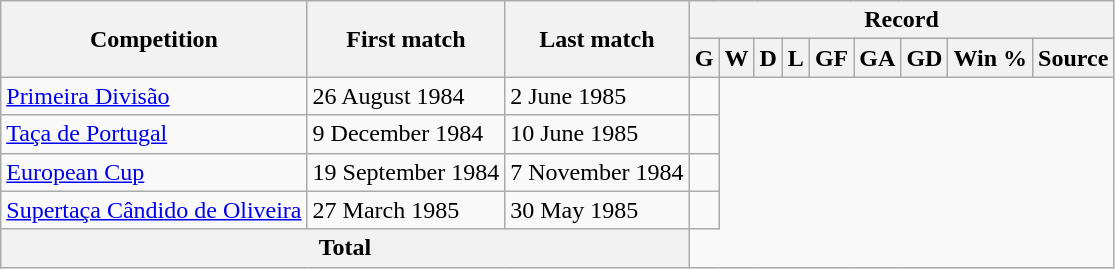<table class="wikitable" style="text-align: center">
<tr>
<th rowspan="2">Competition</th>
<th rowspan="2">First match</th>
<th rowspan="2">Last match</th>
<th colspan="9">Record</th>
</tr>
<tr>
<th>G</th>
<th>W</th>
<th>D</th>
<th>L</th>
<th>GF</th>
<th>GA</th>
<th>GD</th>
<th>Win %</th>
<th>Source</th>
</tr>
<tr>
<td align=left><a href='#'>Primeira Divisão</a></td>
<td align=left>26 August 1984</td>
<td align=left>2 June 1985<br></td>
<td align=left></td>
</tr>
<tr>
<td align=left><a href='#'>Taça de Portugal</a></td>
<td align=left>9 December 1984</td>
<td align=left>10 June 1985<br></td>
<td align=left></td>
</tr>
<tr>
<td align=left><a href='#'>European Cup</a></td>
<td align=left>19 September 1984</td>
<td align=left>7 November 1984<br></td>
<td align=left></td>
</tr>
<tr>
<td align=left><a href='#'>Supertaça Cândido de Oliveira</a></td>
<td align=left>27 March 1985</td>
<td align=left>30 May 1985<br></td>
<td align=left></td>
</tr>
<tr>
<th colspan="3">Total<br></th>
</tr>
</table>
